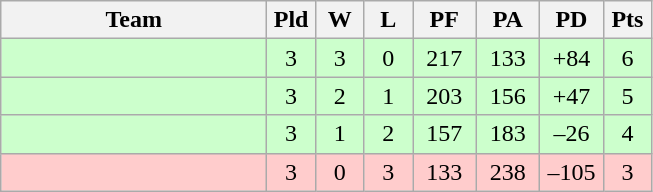<table class="wikitable" style="text-align:center;">
<tr>
<th width=170>Team</th>
<th width=25>Pld</th>
<th width=25>W</th>
<th width=25>L</th>
<th width=35>PF</th>
<th width=35>PA</th>
<th width=35>PD</th>
<th width=25>Pts</th>
</tr>
<tr style="background:#cfc;">
<td align="left"></td>
<td>3</td>
<td>3</td>
<td>0</td>
<td>217</td>
<td>133</td>
<td>+84</td>
<td>6</td>
</tr>
<tr style="background:#cfc;">
<td align="left"></td>
<td>3</td>
<td>2</td>
<td>1</td>
<td>203</td>
<td>156</td>
<td>+47</td>
<td>5</td>
</tr>
<tr style="background:#cfc;">
<td align="left"></td>
<td>3</td>
<td>1</td>
<td>2</td>
<td>157</td>
<td>183</td>
<td>–26</td>
<td>4</td>
</tr>
<tr style="background:#fcc;">
<td align="left"></td>
<td>3</td>
<td>0</td>
<td>3</td>
<td>133</td>
<td>238</td>
<td>–105</td>
<td>3</td>
</tr>
</table>
